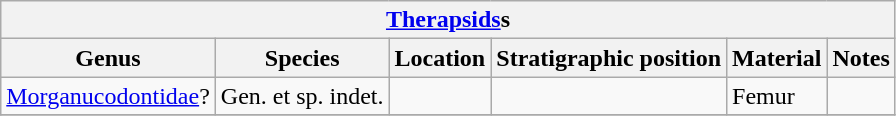<table class="wikitable">
<tr>
<th colspan="7" align="center"><strong><a href='#'>Therapsids</a>s</strong></th>
</tr>
<tr>
<th>Genus</th>
<th>Species</th>
<th>Location</th>
<th>Stratigraphic position</th>
<th>Material</th>
<th>Notes</th>
</tr>
<tr>
<td><a href='#'>Morganucodontidae</a>?</td>
<td>Gen. et sp. indet.</td>
<td></td>
<td></td>
<td>Femur</td>
<td align=center></td>
</tr>
<tr>
</tr>
</table>
